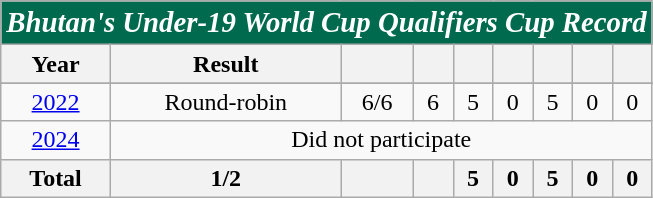<table class="wikitable" style="text-align:center">
<tr>
<th style="color:white; background:#006A4E;" colspan=9><strong><big><em>Bhutan's  Under-19 World Cup Qualifiers Cup Record</em></big></strong></th>
</tr>
<tr>
<th>Year</th>
<th>Result</th>
<th></th>
<th></th>
<th></th>
<th></th>
<th></th>
<th></th>
<th></th>
</tr>
<tr bgcolor=pink>
</tr>
<tr>
<td> <a href='#'>2022</a></td>
<td>Round-robin</td>
<td>6/6</td>
<td>6</td>
<td>5</td>
<td>0</td>
<td>5</td>
<td>0</td>
<td>0</td>
</tr>
<tr>
<td> <a href='#'>2024</a></td>
<td colspan=8>Did not participate</td>
</tr>
<tr>
<th>Total</th>
<th>1/2</th>
<th></th>
<th></th>
<th>5</th>
<th>0</th>
<th>5</th>
<th>0</th>
<th>0</th>
</tr>
</table>
